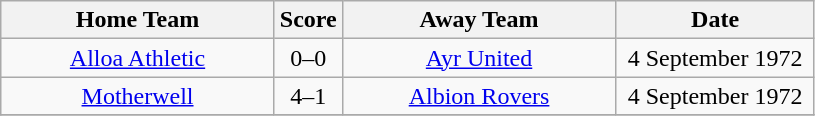<table class="wikitable" style="text-align:center;">
<tr>
<th width=175>Home Team</th>
<th width=20>Score</th>
<th width=175>Away Team</th>
<th width= 125>Date</th>
</tr>
<tr>
<td><a href='#'>Alloa Athletic</a></td>
<td>0–0</td>
<td><a href='#'>Ayr United</a></td>
<td>4 September 1972</td>
</tr>
<tr>
<td><a href='#'>Motherwell</a></td>
<td>4–1</td>
<td><a href='#'>Albion Rovers</a></td>
<td>4 September 1972</td>
</tr>
<tr>
</tr>
</table>
